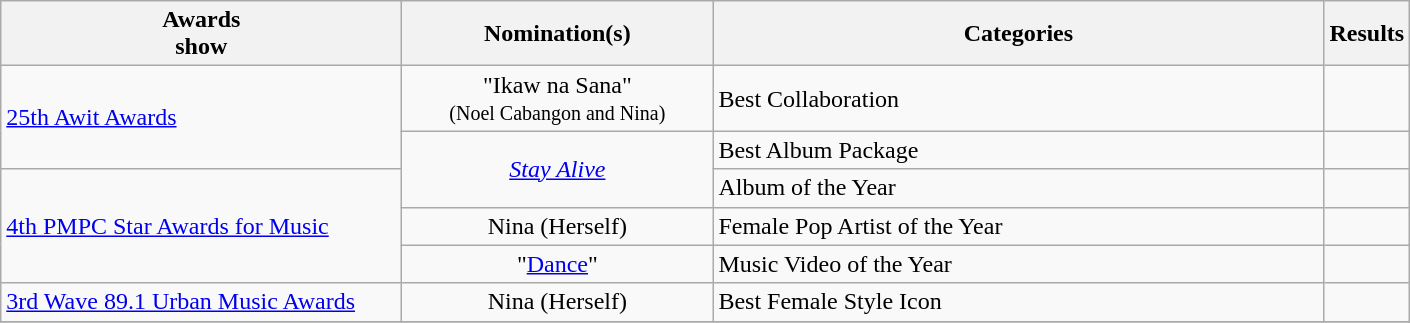<table class="wikitable">
<tr>
<th width="260">Awards<br>show</th>
<th width="200">Nomination(s)</th>
<th width="400">Categories</th>
<th>Results</th>
</tr>
<tr>
<td rowspan="2"><a href='#'>25th Awit Awards</a></td>
<td align="center">"Ikaw na Sana"<br><small>(Noel Cabangon and Nina)</small></td>
<td>Best Collaboration</td>
<td></td>
</tr>
<tr>
<td align="center" rowspan="2"><em><a href='#'>Stay Alive</a></em></td>
<td>Best Album Package</td>
<td></td>
</tr>
<tr>
<td rowspan="3"><a href='#'>4th PMPC Star Awards for Music</a></td>
<td>Album of the Year</td>
<td></td>
</tr>
<tr>
<td align="center">Nina (Herself)</td>
<td>Female Pop Artist of the Year</td>
<td></td>
</tr>
<tr>
<td align="center">"<a href='#'>Dance</a>"</td>
<td>Music Video of the Year</td>
<td></td>
</tr>
<tr>
<td><a href='#'>3rd Wave 89.1 Urban Music Awards</a></td>
<td align="center">Nina (Herself)</td>
<td>Best Female Style Icon</td>
<td></td>
</tr>
<tr>
</tr>
</table>
